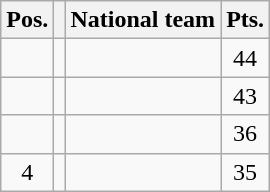<table class=wikitable align=left>
<tr>
<th>Pos.</th>
<th></th>
<th>National team</th>
<th>Pts.</th>
</tr>
<tr align=center>
<td></td>
<td></td>
<td align=left></td>
<td>44</td>
</tr>
<tr align=center>
<td></td>
<td></td>
<td align=left></td>
<td>43</td>
</tr>
<tr align=center>
<td></td>
<td></td>
<td align=left></td>
<td>36</td>
</tr>
<tr align=center>
<td>4</td>
<td></td>
<td align=left></td>
<td>35</td>
</tr>
</table>
